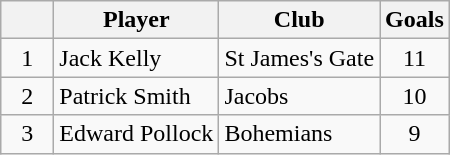<table class="wikitable" border="1">
<tr>
<th width="28"></th>
<th>Player</th>
<th>Club</th>
<th>Goals</th>
</tr>
<tr>
<td align=center>1</td>
<td>Jack Kelly</td>
<td>St James's Gate</td>
<td align=center>11</td>
</tr>
<tr>
<td align=center>2</td>
<td>Patrick Smith</td>
<td>Jacobs</td>
<td align=center>10</td>
</tr>
<tr>
<td align=center>3</td>
<td>Edward Pollock</td>
<td>Bohemians</td>
<td align=center>9</td>
</tr>
</table>
